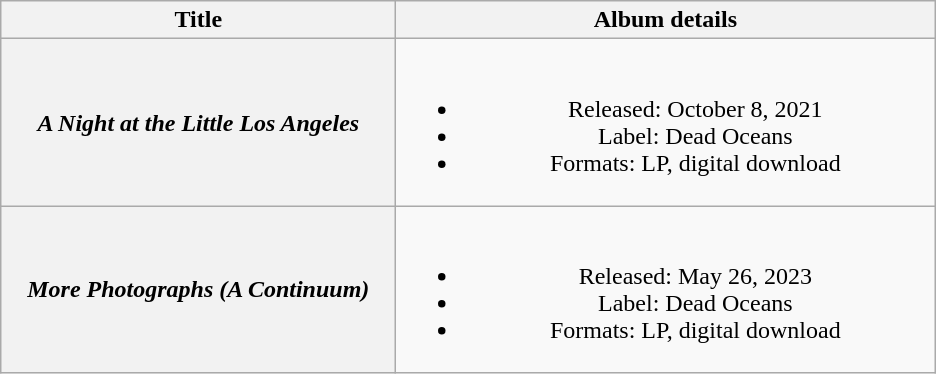<table class="wikitable plainrowheaders" style="text-align:center;">
<tr>
<th scope="col" style="width:16em;">Title</th>
<th scope="col" style="width:22em;">Album details</th>
</tr>
<tr>
<th scope="row"><em>A Night at the Little Los Angeles</em></th>
<td><br><ul><li>Released: October 8, 2021</li><li>Label: Dead Oceans</li><li>Formats: LP, digital download</li></ul></td>
</tr>
<tr>
<th scope="row"><em>More Photographs (A Continuum)</em></th>
<td><br><ul><li>Released: May 26, 2023</li><li>Label: Dead Oceans</li><li>Formats: LP, digital download</li></ul></td>
</tr>
</table>
